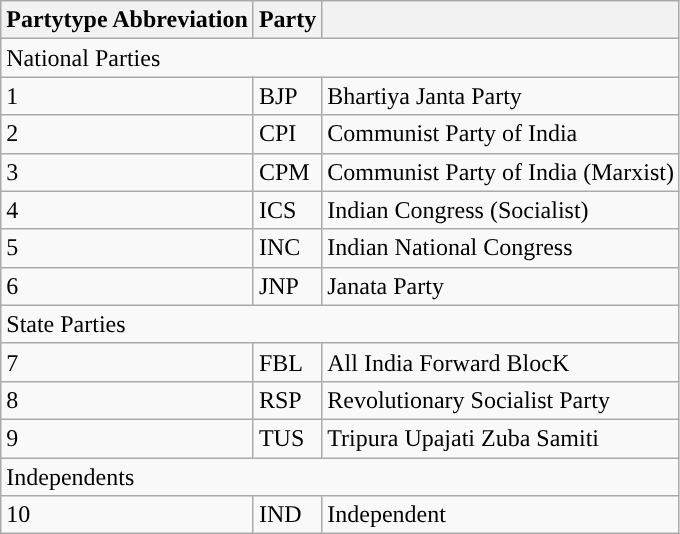<table class="wikitable">
<tr>
<th>Partytype Abbreviation</th>
<th>Party</th>
<th></th>
</tr>
<tr>
<td colspan="3">National Parties</td>
</tr>
<tr>
<td>1</td>
<td>BJP</td>
<td>Bhartiya Janta Party</td>
</tr>
<tr>
<td>2</td>
<td>CPI</td>
<td>Communist Party of India</td>
</tr>
<tr>
<td>3</td>
<td>CPM</td>
<td>Communist Party of India (Marxist)</td>
</tr>
<tr>
<td>4</td>
<td>ICS</td>
<td>Indian Congress (Socialist)</td>
</tr>
<tr>
<td>5</td>
<td>INC</td>
<td>Indian National Congress</td>
</tr>
<tr>
<td>6</td>
<td>JNP</td>
<td>Janata Party</td>
</tr>
<tr>
<td colspan="3">State Parties</td>
</tr>
<tr>
<td>7</td>
<td>FBL</td>
<td>All India Forward BlocK</td>
</tr>
<tr>
<td>8</td>
<td>RSP</td>
<td>Revolutionary Socialist Party</td>
</tr>
<tr>
<td>9</td>
<td>TUS</td>
<td>Tripura Upajati Zuba Samiti</td>
</tr>
<tr>
<td colspan="3">Independents</td>
</tr>
<tr>
<td>10</td>
<td>IND</td>
<td>Independent</td>
</tr>
</table>
